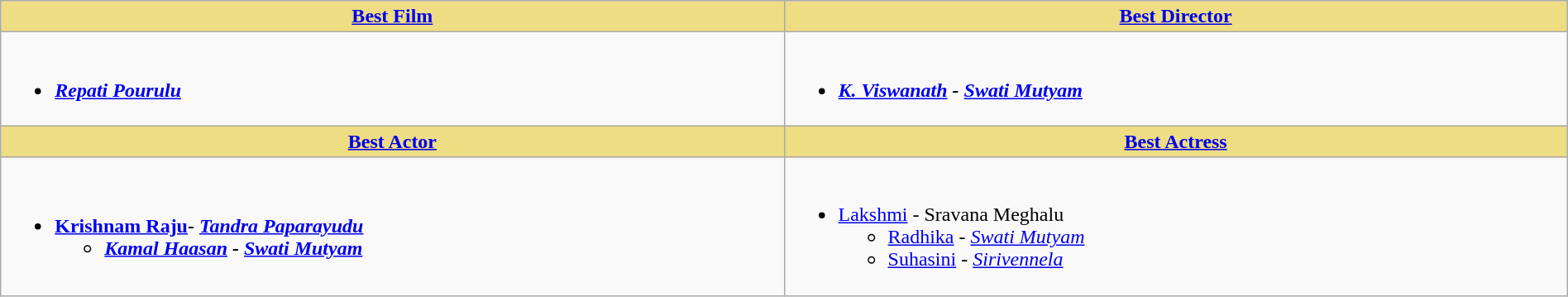<table class="wikitable" width=100% |>
<tr>
<th !  style="background:#eedd82; text-align:center; width:50%;"><a href='#'>Best Film</a></th>
<th !  style="background:#eedd82; text-align:center; width:50%;"><a href='#'>Best Director</a></th>
</tr>
<tr>
<td valign="top"><br><ul><li><strong><em><a href='#'>Repati Pourulu</a></em></strong></li></ul></td>
<td valign="top"><br><ul><li><strong><em><a href='#'>K. Viswanath</a> - <a href='#'>Swati Mutyam</a></em></strong></li></ul></td>
</tr>
<tr>
<th ! style="background:#eedd82; text-align:center;"><a href='#'>Best Actor</a></th>
<th ! style="background:#eedd82; text-align:center;"><a href='#'>Best Actress</a></th>
</tr>
<tr>
<td><br><ul><li><strong><a href='#'>Krishnam Raju</a>- <em><a href='#'>Tandra Paparayudu</a><strong><em><ul><li><a href='#'>Kamal Haasan</a> - </em><a href='#'>Swati Mutyam</a><em></li></ul></li></ul></td>
<td><br><ul><li></strong><a href='#'>Lakshmi</a> - </em>Sravana Meghalu</em></strong><ul><li><a href='#'>Radhika</a> - <em><a href='#'>Swati Mutyam</a></em></li><li><a href='#'>Suhasini</a> - <em><a href='#'>Sirivennela</a></em></li></ul></li></ul></td>
</tr>
</table>
